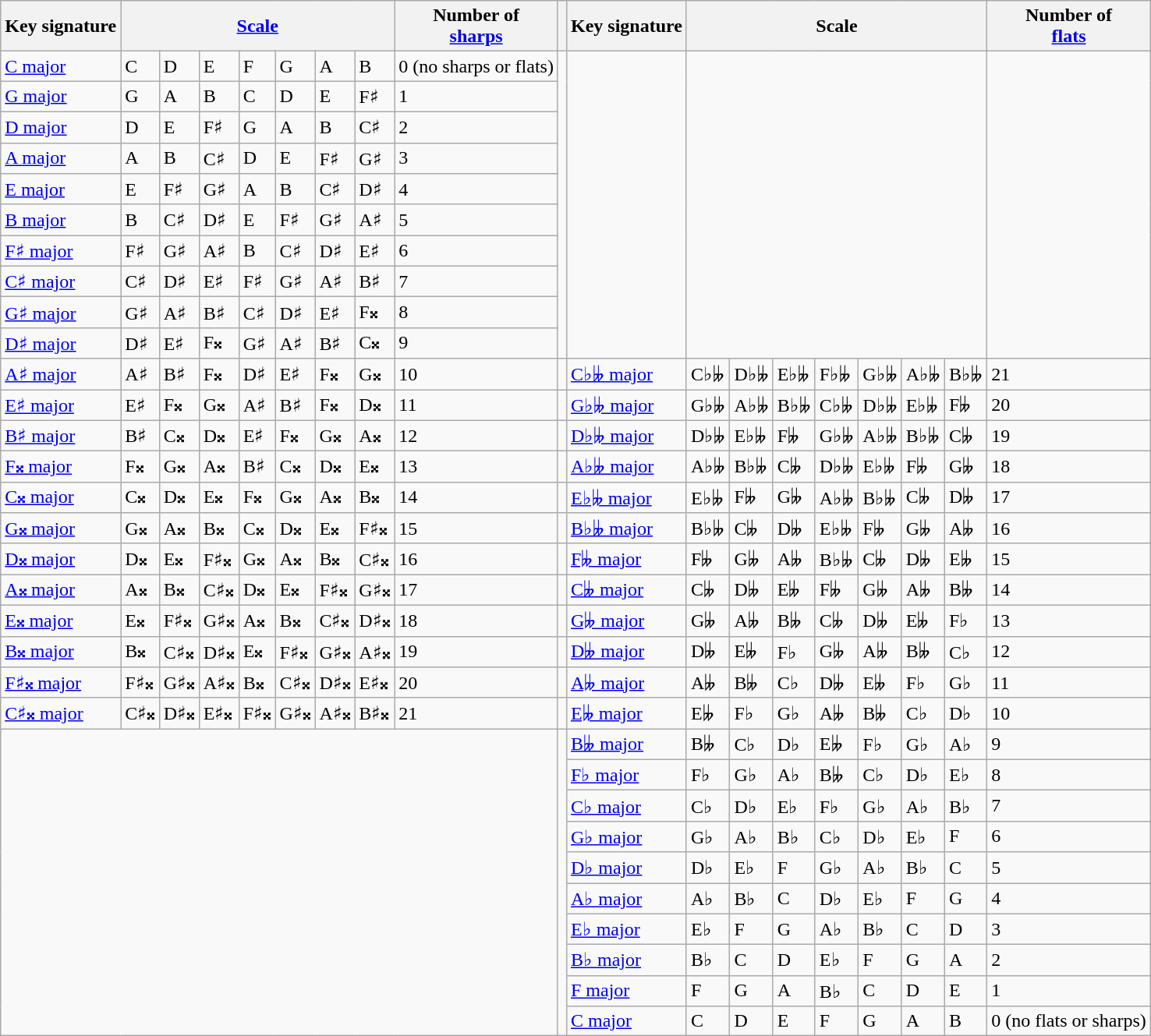<table class="wikitable">
<tr>
<th>Key signature</th>
<th colspan="7"><a href='#'>Scale</a></th>
<th>Number of<br><a href='#'>sharps</a></th>
<th></th>
<th>Key signature</th>
<th colspan="7">Scale</th>
<th>Number of<br><a href='#'>flats</a></th>
</tr>
<tr>
<td><a href='#'>C major</a></td>
<td>C</td>
<td>D</td>
<td>E</td>
<td>F</td>
<td>G</td>
<td>A</td>
<td>B</td>
<td>0 (no sharps or flats)</td>
<td rowspan="10"></td>
<td rowspan="10"></td>
<td colspan="7" rowspan="10"></td>
<td rowspan="10"></td>
</tr>
<tr>
<td><a href='#'>G major</a></td>
<td>G</td>
<td>A</td>
<td>B</td>
<td>C</td>
<td>D</td>
<td>E</td>
<td>F♯</td>
<td>1</td>
</tr>
<tr>
<td><a href='#'>D major</a></td>
<td>D</td>
<td>E</td>
<td>F♯</td>
<td>G</td>
<td>A</td>
<td>B</td>
<td>C♯</td>
<td>2</td>
</tr>
<tr>
<td><a href='#'>A major</a></td>
<td>A</td>
<td>B</td>
<td>C♯</td>
<td>D</td>
<td>E</td>
<td>F♯</td>
<td>G♯</td>
<td>3</td>
</tr>
<tr>
<td><a href='#'>E major</a></td>
<td>E</td>
<td>F♯</td>
<td>G♯</td>
<td>A</td>
<td>B</td>
<td>C♯</td>
<td>D♯</td>
<td>4</td>
</tr>
<tr>
<td><a href='#'>B major</a></td>
<td>B</td>
<td>C♯</td>
<td>D♯</td>
<td>E</td>
<td>F♯</td>
<td>G♯</td>
<td>A♯</td>
<td>5</td>
</tr>
<tr>
<td><a href='#'>F♯ major</a></td>
<td>F♯</td>
<td>G♯</td>
<td>A♯</td>
<td>B</td>
<td>C♯</td>
<td>D♯</td>
<td>E♯</td>
<td>6</td>
</tr>
<tr>
<td><a href='#'>C♯ major</a></td>
<td>C♯</td>
<td>D♯</td>
<td>E♯</td>
<td>F♯</td>
<td>G♯</td>
<td>A♯</td>
<td>B♯</td>
<td>7</td>
</tr>
<tr>
<td><a href='#'>G♯ major</a></td>
<td>G♯</td>
<td>A♯</td>
<td>B♯</td>
<td>C♯</td>
<td>D♯</td>
<td>E♯</td>
<td>F𝄪</td>
<td>8</td>
</tr>
<tr>
<td><a href='#'>D♯ major</a></td>
<td>D♯</td>
<td>E♯</td>
<td>F𝄪</td>
<td>G♯</td>
<td>A♯</td>
<td>B♯</td>
<td>C𝄪</td>
<td>9</td>
</tr>
<tr>
<td><a href='#'>A♯ major</a></td>
<td>A♯</td>
<td>B♯</td>
<td>F𝄪</td>
<td>D♯</td>
<td>E♯</td>
<td>F𝄪</td>
<td>G𝄪</td>
<td>10</td>
<td></td>
<td><a href='#'>C♭𝄫 major</a></td>
<td>C♭𝄫</td>
<td>D♭𝄫</td>
<td>E♭𝄫</td>
<td>F♭𝄫</td>
<td>G♭𝄫</td>
<td>A♭𝄫</td>
<td>B♭𝄫</td>
<td>21</td>
</tr>
<tr>
<td><a href='#'>E♯ major</a></td>
<td>E♯</td>
<td>F𝄪</td>
<td>G𝄪</td>
<td>A♯</td>
<td>B♯</td>
<td>F𝄪</td>
<td>D𝄪</td>
<td>11</td>
<td></td>
<td><a href='#'>G♭𝄫 major</a></td>
<td>G♭𝄫</td>
<td>A♭𝄫</td>
<td>B♭𝄫</td>
<td>C♭𝄫</td>
<td>D♭𝄫</td>
<td>E♭𝄫</td>
<td>F𝄫</td>
<td>20</td>
</tr>
<tr>
<td><a href='#'>B♯ major</a></td>
<td>B♯</td>
<td>C𝄪</td>
<td>D𝄪</td>
<td>E♯</td>
<td>F𝄪</td>
<td>G𝄪</td>
<td>A𝄪</td>
<td>12</td>
<td></td>
<td><a href='#'>D♭𝄫 major</a></td>
<td>D♭𝄫</td>
<td>E♭𝄫</td>
<td>F𝄫</td>
<td>G♭𝄫</td>
<td>A♭𝄫</td>
<td>B♭𝄫</td>
<td>C𝄫</td>
<td>19</td>
</tr>
<tr>
<td><a href='#'>F𝄪 major</a></td>
<td>F𝄪</td>
<td>G𝄪</td>
<td>A𝄪</td>
<td>B♯</td>
<td>C𝄪</td>
<td>D𝄪</td>
<td>E𝄪</td>
<td>13</td>
<td></td>
<td><a href='#'>A♭𝄫 major</a></td>
<td>A♭𝄫</td>
<td>B♭𝄫</td>
<td>C𝄫</td>
<td>D♭𝄫</td>
<td>E♭𝄫</td>
<td>F𝄫</td>
<td>G𝄫</td>
<td>18</td>
</tr>
<tr>
<td><a href='#'>C𝄪 major</a></td>
<td>C𝄪</td>
<td>D𝄪</td>
<td>E𝄪</td>
<td>F𝄪</td>
<td>G𝄪</td>
<td>A𝄪</td>
<td>B𝄪</td>
<td>14</td>
<td></td>
<td><a href='#'>E♭𝄫 major</a></td>
<td>E♭𝄫</td>
<td>F𝄫</td>
<td>G𝄫</td>
<td>A♭𝄫</td>
<td>B♭𝄫</td>
<td>C𝄫</td>
<td>D𝄫</td>
<td>17</td>
</tr>
<tr>
<td><a href='#'>G𝄪 major</a></td>
<td>G𝄪</td>
<td>A𝄪</td>
<td>B𝄪</td>
<td>C𝄪</td>
<td>D𝄪</td>
<td>E𝄪</td>
<td>F♯𝄪</td>
<td>15</td>
<td></td>
<td><a href='#'>B♭𝄫 major</a></td>
<td>B♭𝄫</td>
<td>C𝄫</td>
<td>D𝄫</td>
<td>E♭𝄫</td>
<td>F𝄫</td>
<td>G𝄫</td>
<td>A𝄫</td>
<td>16</td>
</tr>
<tr>
<td><a href='#'>D𝄪 major</a></td>
<td>D𝄪</td>
<td>E𝄪</td>
<td>F♯𝄪</td>
<td>G𝄪</td>
<td>A𝄪</td>
<td>B𝄪</td>
<td>C♯𝄪</td>
<td>16</td>
<td></td>
<td><a href='#'>F𝄫 major</a></td>
<td>F𝄫</td>
<td>G𝄫</td>
<td>A𝄫</td>
<td>B♭𝄫</td>
<td>C𝄫</td>
<td>D𝄫</td>
<td>E𝄫</td>
<td>15</td>
</tr>
<tr>
<td><a href='#'>A𝄪 major</a></td>
<td>A𝄪</td>
<td>B𝄪</td>
<td>C♯𝄪</td>
<td>D𝄪</td>
<td>E𝄪</td>
<td>F♯𝄪</td>
<td>G♯𝄪</td>
<td>17</td>
<td></td>
<td><a href='#'>C𝄫 major</a></td>
<td>C𝄫</td>
<td>D𝄫</td>
<td>E𝄫</td>
<td>F𝄫</td>
<td>G𝄫</td>
<td>A𝄫</td>
<td>B𝄫</td>
<td>14</td>
</tr>
<tr>
<td><a href='#'>E𝄪 major</a></td>
<td>E𝄪</td>
<td>F♯𝄪</td>
<td>G♯𝄪</td>
<td>A𝄪</td>
<td>B𝄪</td>
<td>C♯𝄪</td>
<td>D♯𝄪</td>
<td>18</td>
<td></td>
<td><a href='#'>G𝄫 major</a></td>
<td>G𝄫</td>
<td>A𝄫</td>
<td>B𝄫</td>
<td>C𝄫</td>
<td>D𝄫</td>
<td>E𝄫</td>
<td>F♭</td>
<td>13</td>
</tr>
<tr>
<td><a href='#'>B𝄪 major</a></td>
<td>B𝄪</td>
<td>C♯𝄪</td>
<td>D♯𝄪</td>
<td>E𝄪</td>
<td>F♯𝄪</td>
<td>G♯𝄪</td>
<td>A♯𝄪</td>
<td>19</td>
<td></td>
<td><a href='#'>D𝄫 major</a></td>
<td>D𝄫</td>
<td>E𝄫</td>
<td>F♭</td>
<td>G𝄫</td>
<td>A𝄫</td>
<td>B𝄫</td>
<td>C♭</td>
<td>12</td>
</tr>
<tr>
<td><a href='#'>F♯𝄪 major</a></td>
<td>F♯𝄪</td>
<td>G♯𝄪</td>
<td>A♯𝄪</td>
<td>B𝄪</td>
<td>C♯𝄪</td>
<td>D♯𝄪</td>
<td>E♯𝄪</td>
<td>20</td>
<td></td>
<td><a href='#'>A𝄫 major</a></td>
<td>A𝄫</td>
<td>B𝄫</td>
<td>C♭</td>
<td>D𝄫</td>
<td>E𝄫</td>
<td>F♭</td>
<td>G♭</td>
<td>11</td>
</tr>
<tr>
<td><a href='#'>C♯𝄪 major</a></td>
<td>C♯𝄪</td>
<td>D♯𝄪</td>
<td>E♯𝄪</td>
<td>F♯𝄪</td>
<td>G♯𝄪</td>
<td>A♯𝄪</td>
<td>B♯𝄪</td>
<td>21</td>
<td></td>
<td><a href='#'>E𝄫 major</a></td>
<td>E𝄫</td>
<td>F♭</td>
<td>G♭</td>
<td>A𝄫</td>
<td>B𝄫</td>
<td>C♭</td>
<td>D♭</td>
<td>10</td>
</tr>
<tr>
<td colspan="9" rowspan="10"></td>
<td rowspan="10"></td>
<td><a href='#'>B𝄫 major</a></td>
<td>B𝄫</td>
<td>C♭</td>
<td>D♭</td>
<td>E𝄫</td>
<td>F♭</td>
<td>G♭</td>
<td>A♭</td>
<td>9</td>
</tr>
<tr>
<td><a href='#'>F♭ major</a></td>
<td>F♭</td>
<td>G♭</td>
<td>A♭</td>
<td>B𝄫</td>
<td>C♭</td>
<td>D♭</td>
<td>E♭</td>
<td>8</td>
</tr>
<tr>
<td><a href='#'>C♭ major</a></td>
<td>C♭</td>
<td>D♭</td>
<td>E♭</td>
<td>F♭</td>
<td>G♭</td>
<td>A♭</td>
<td>B♭</td>
<td>7</td>
</tr>
<tr>
<td><a href='#'>G♭ major</a></td>
<td>G♭</td>
<td>A♭</td>
<td>B♭</td>
<td>C♭</td>
<td>D♭</td>
<td>E♭</td>
<td>F</td>
<td>6</td>
</tr>
<tr>
<td><a href='#'>D♭ major</a></td>
<td>D♭</td>
<td>E♭</td>
<td>F</td>
<td>G♭</td>
<td>A♭</td>
<td>B♭</td>
<td>C</td>
<td>5</td>
</tr>
<tr>
<td><a href='#'>A♭ major</a></td>
<td>A♭</td>
<td>B♭</td>
<td>C</td>
<td>D♭</td>
<td>E♭</td>
<td>F</td>
<td>G</td>
<td>4</td>
</tr>
<tr>
<td><a href='#'>E♭ major</a></td>
<td>E♭</td>
<td>F</td>
<td>G</td>
<td>A♭</td>
<td>B♭</td>
<td>C</td>
<td>D</td>
<td>3</td>
</tr>
<tr>
<td><a href='#'>B♭ major</a></td>
<td>B♭</td>
<td>C</td>
<td>D</td>
<td>E♭</td>
<td>F</td>
<td>G</td>
<td>A</td>
<td>2</td>
</tr>
<tr>
<td><a href='#'>F major</a></td>
<td>F</td>
<td>G</td>
<td>A</td>
<td>B♭</td>
<td>C</td>
<td>D</td>
<td>E</td>
<td>1</td>
</tr>
<tr>
<td><a href='#'>C major</a></td>
<td>C</td>
<td>D</td>
<td>E</td>
<td>F</td>
<td>G</td>
<td>A</td>
<td>B</td>
<td>0  (no flats or sharps)</td>
</tr>
</table>
